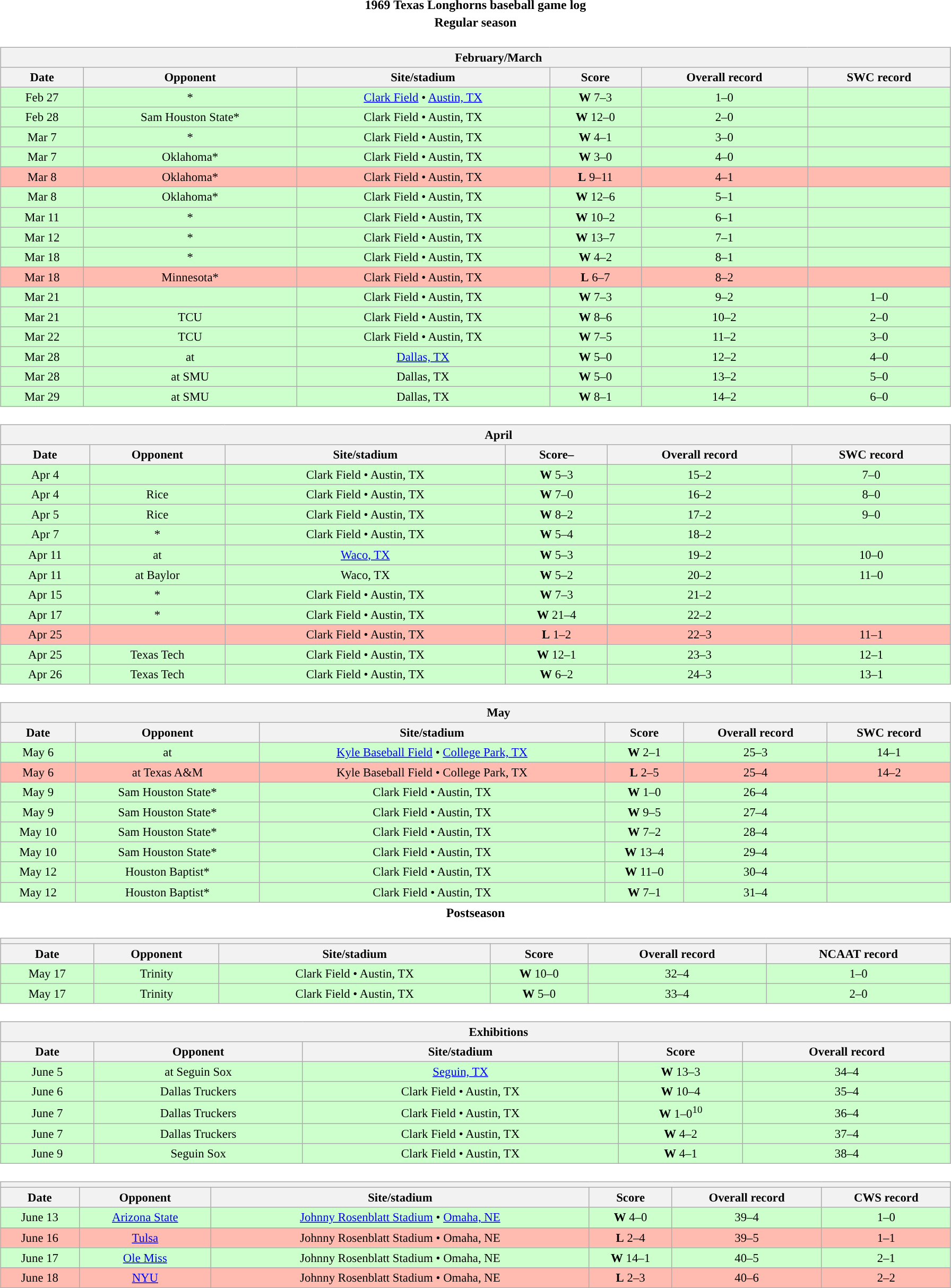<table class="toccolours" width=95% style="margin:1.5em auto; text-align:center;">
<tr>
<th colspan=2>1969 Texas Longhorns baseball game log</th>
</tr>
<tr>
<th colspan=2>Regular season</th>
</tr>
<tr valign="top">
<td><br><table class="wikitable collapsible collapsed" style="margin:auto; font-size:95%; width:100%">
<tr>
<th colspan=11 style="padding-left:4em;">February/March</th>
</tr>
<tr>
<th>Date</th>
<th>Opponent</th>
<th>Site/stadium</th>
<th>Score</th>
<th>Overall record</th>
<th>SWC record</th>
</tr>
<tr bgcolor=ccffcc>
<td>Feb 27</td>
<td>*</td>
<td><a href='#'>Clark Field</a> • <a href='#'>Austin, TX</a></td>
<td><strong>W</strong> 7–3</td>
<td>1–0</td>
<td></td>
</tr>
<tr bgcolor=ccffcc>
<td>Feb 28</td>
<td>Sam Houston State*</td>
<td>Clark Field • Austin, TX</td>
<td><strong>W</strong> 12–0</td>
<td>2–0</td>
<td></td>
</tr>
<tr bgcolor=ccffcc>
<td>Mar 7</td>
<td>*</td>
<td>Clark Field • Austin, TX</td>
<td><strong>W</strong> 4–1</td>
<td>3–0</td>
<td></td>
</tr>
<tr bgcolor=ccffcc>
<td>Mar 7</td>
<td>Oklahoma*</td>
<td>Clark Field • Austin, TX</td>
<td><strong>W</strong> 3–0</td>
<td>4–0</td>
<td></td>
</tr>
<tr bgcolor=ffbbb>
<td>Mar 8</td>
<td>Oklahoma*</td>
<td>Clark Field • Austin, TX</td>
<td><strong>L</strong> 9–11</td>
<td>4–1</td>
<td></td>
</tr>
<tr bgcolor=ccffcc>
<td>Mar 8</td>
<td>Oklahoma*</td>
<td>Clark Field • Austin, TX</td>
<td><strong>W</strong> 12–6</td>
<td>5–1</td>
<td></td>
</tr>
<tr bgcolor=ccffcc>
<td>Mar 11</td>
<td>*</td>
<td>Clark Field • Austin, TX</td>
<td><strong>W</strong> 10–2</td>
<td>6–1</td>
<td></td>
</tr>
<tr bgcolor=ccffcc>
<td>Mar 12</td>
<td>*</td>
<td>Clark Field • Austin, TX</td>
<td><strong>W</strong> 13–7</td>
<td>7–1</td>
<td></td>
</tr>
<tr bgcolor=ccffcc>
<td>Mar 18</td>
<td>*</td>
<td>Clark Field • Austin, TX</td>
<td><strong>W</strong> 4–2</td>
<td>8–1</td>
<td></td>
</tr>
<tr bgcolor=ffbbb>
<td>Mar 18</td>
<td>Minnesota*</td>
<td>Clark Field • Austin, TX</td>
<td><strong>L</strong> 6–7</td>
<td>8–2</td>
<td></td>
</tr>
<tr bgcolor=ccffcc>
<td>Mar 21</td>
<td></td>
<td>Clark Field • Austin, TX</td>
<td><strong>W</strong> 7–3</td>
<td>9–2</td>
<td>1–0</td>
</tr>
<tr bgcolor=ccffcc>
<td>Mar 21</td>
<td>TCU</td>
<td>Clark Field • Austin, TX</td>
<td><strong>W</strong> 8–6</td>
<td>10–2</td>
<td>2–0</td>
</tr>
<tr bgcolor=ccffcc>
<td>Mar 22</td>
<td>TCU</td>
<td>Clark Field • Austin, TX</td>
<td><strong>W</strong> 7–5</td>
<td>11–2</td>
<td>3–0</td>
</tr>
<tr bgcolor=ccffcc>
<td>Mar 28</td>
<td>at </td>
<td><a href='#'>Dallas, TX</a></td>
<td><strong>W</strong> 5–0</td>
<td>12–2</td>
<td>4–0</td>
</tr>
<tr bgcolor=ccffcc>
<td>Mar 28</td>
<td>at SMU</td>
<td>Dallas, TX</td>
<td><strong>W</strong> 5–0</td>
<td>13–2</td>
<td>5–0</td>
</tr>
<tr bgcolor=ccffcc>
<td>Mar 29</td>
<td>at SMU</td>
<td>Dallas, TX</td>
<td><strong>W</strong> 8–1</td>
<td>14–2</td>
<td>6–0</td>
</tr>
</table>
</td>
</tr>
<tr>
<td><br><table class="wikitable collapsible collapsed" style="margin:auto; font-size:95%; width:100%">
<tr>
<th colspan=11 style="padding-left:4em;">April</th>
</tr>
<tr>
<th>Date</th>
<th>Opponent</th>
<th>Site/stadium</th>
<th>Score–</th>
<th>Overall record</th>
<th>SWC record</th>
</tr>
<tr bgcolor=ccffcc>
<td>Apr 4</td>
<td></td>
<td>Clark Field • Austin, TX</td>
<td><strong>W</strong> 5–3</td>
<td>15–2</td>
<td>7–0</td>
</tr>
<tr bgcolor=ccffcc>
<td>Apr 4</td>
<td>Rice</td>
<td>Clark Field • Austin, TX</td>
<td><strong>W</strong> 7–0</td>
<td>16–2</td>
<td>8–0</td>
</tr>
<tr bgcolor=ccffcc>
<td>Apr 5</td>
<td>Rice</td>
<td>Clark Field • Austin, TX</td>
<td><strong>W</strong> 8–2</td>
<td>17–2</td>
<td>9–0</td>
</tr>
<tr bgcolor=ccffcc>
<td>Apr 7</td>
<td>*</td>
<td>Clark Field • Austin, TX</td>
<td><strong>W</strong> 5–4</td>
<td>18–2</td>
<td></td>
</tr>
<tr bgcolor=ccffcc>
<td>Apr 11</td>
<td>at </td>
<td><a href='#'>Waco, TX</a></td>
<td><strong>W</strong> 5–3</td>
<td>19–2</td>
<td>10–0</td>
</tr>
<tr bgcolor=ccffcc>
<td>Apr 11</td>
<td>at Baylor</td>
<td>Waco, TX</td>
<td><strong>W</strong> 5–2</td>
<td>20–2</td>
<td>11–0</td>
</tr>
<tr bgcolor=ccffcc>
<td>Apr 15</td>
<td>*</td>
<td>Clark Field • Austin, TX</td>
<td><strong>W</strong> 7–3</td>
<td>21–2</td>
<td></td>
</tr>
<tr bgcolor=ccffcc>
<td>Apr 17</td>
<td>*</td>
<td>Clark Field • Austin, TX</td>
<td><strong>W</strong> 21–4</td>
<td>22–2</td>
<td></td>
</tr>
<tr bgcolor=ffbbb>
<td>Apr 25</td>
<td></td>
<td>Clark Field • Austin, TX</td>
<td><strong>L</strong> 1–2</td>
<td>22–3</td>
<td>11–1</td>
</tr>
<tr bgcolor=ccffcc>
<td>Apr 25</td>
<td>Texas Tech</td>
<td>Clark Field • Austin, TX</td>
<td><strong>W</strong> 12–1</td>
<td>23–3</td>
<td>12–1</td>
</tr>
<tr bgcolor=ccffcc>
<td>Apr 26</td>
<td>Texas Tech</td>
<td>Clark Field • Austin, TX</td>
<td><strong>W</strong> 6–2</td>
<td>24–3</td>
<td>13–1</td>
</tr>
</table>
</td>
</tr>
<tr>
<td><br><table class="wikitable collapsible collapsed" style="margin:auto; font-size:95%; width:100%">
<tr>
<th colspan=11 style="padding-left:4em;">May</th>
</tr>
<tr>
<th>Date</th>
<th>Opponent</th>
<th>Site/stadium</th>
<th>Score</th>
<th>Overall record</th>
<th>SWC record</th>
</tr>
<tr bgcolor=ccffcc>
<td>May 6</td>
<td>at </td>
<td><a href='#'>Kyle Baseball Field</a> • <a href='#'>College Park, TX</a></td>
<td><strong>W</strong> 2–1</td>
<td>25–3</td>
<td>14–1</td>
</tr>
<tr bgcolor=ffbbb>
<td>May 6</td>
<td>at Texas A&M</td>
<td>Kyle Baseball Field • College Park, TX</td>
<td><strong>L</strong> 2–5</td>
<td>25–4</td>
<td>14–2</td>
</tr>
<tr bgcolor=ccffcc>
<td>May 9</td>
<td>Sam Houston State*</td>
<td>Clark Field • Austin, TX</td>
<td><strong>W</strong> 1–0</td>
<td>26–4</td>
<td></td>
</tr>
<tr bgcolor=ccffcc>
<td>May 9</td>
<td>Sam Houston State*</td>
<td>Clark Field • Austin, TX</td>
<td><strong>W</strong> 9–5</td>
<td>27–4</td>
<td></td>
</tr>
<tr bgcolor=ccffcc>
<td>May 10</td>
<td>Sam Houston State*</td>
<td>Clark Field • Austin, TX</td>
<td><strong>W</strong> 7–2</td>
<td>28–4</td>
<td></td>
</tr>
<tr bgcolor=ccffcc>
<td>May 10</td>
<td>Sam Houston State*</td>
<td>Clark Field • Austin, TX</td>
<td><strong>W</strong> 13–4</td>
<td>29–4</td>
<td></td>
</tr>
<tr bgcolor=ccffcc>
<td>May 12</td>
<td>Houston Baptist*</td>
<td>Clark Field • Austin, TX</td>
<td><strong>W</strong> 11–0</td>
<td>30–4</td>
<td></td>
</tr>
<tr bgcolor=ccffcc>
<td>May 12</td>
<td>Houston Baptist*</td>
<td>Clark Field • Austin, TX</td>
<td><strong>W</strong> 7–1</td>
<td>31–4</td>
<td></td>
</tr>
</table>
</td>
</tr>
<tr>
<th colspan=2>Postseason</th>
</tr>
<tr>
<td><br><table class="wikitable collapsible collapsed" style="margin:auto; font-size:95%; width:100%">
<tr>
<th colspan=11 style="padding-left:4em; "></th>
</tr>
<tr>
<th>Date</th>
<th>Opponent</th>
<th>Site/stadium</th>
<th>Score</th>
<th>Overall record</th>
<th>NCAAT record</th>
</tr>
<tr bgcolor=ccffcc>
<td>May 17</td>
<td>Trinity</td>
<td>Clark Field • Austin, TX</td>
<td><strong>W</strong> 10–0</td>
<td>32–4</td>
<td>1–0</td>
</tr>
<tr bgcolor=ccffcc>
<td>May 17</td>
<td>Trinity</td>
<td>Clark Field • Austin, TX</td>
<td><strong>W</strong> 5–0</td>
<td>33–4</td>
<td>2–0</td>
</tr>
</table>
</td>
</tr>
<tr valign="top">
<td><br><table class="wikitable collapsible collapsed" style="margin:auto; font-size:95%; width:100%">
<tr>
<th colspan=11 style="padding-left:4em; ">Exhibitions</th>
</tr>
<tr>
<th>Date</th>
<th>Opponent</th>
<th>Site/stadium</th>
<th>Score</th>
<th>Overall record</th>
</tr>
<tr bgcolor=ccffcc>
<td>June 5</td>
<td>at Seguin Sox</td>
<td><a href='#'>Seguin, TX</a></td>
<td><strong>W</strong> 13–3</td>
<td>34–4</td>
</tr>
<tr bgcolor=ccffcc>
<td>June 6</td>
<td>Dallas Truckers</td>
<td>Clark Field • Austin, TX</td>
<td><strong>W</strong> 10–4</td>
<td>35–4</td>
</tr>
<tr bgcolor=ccffcc>
<td>June 7</td>
<td>Dallas Truckers</td>
<td>Clark Field • Austin, TX</td>
<td><strong>W</strong> 1–0<sup>10</sup></td>
<td>36–4</td>
</tr>
<tr bgcolor=ccffcc>
<td>June 7</td>
<td>Dallas Truckers</td>
<td>Clark Field • Austin, TX</td>
<td><strong>W</strong> 4–2</td>
<td>37–4</td>
</tr>
<tr bgcolor=ccffcc>
<td>June 9</td>
<td>Seguin Sox</td>
<td>Clark Field • Austin, TX</td>
<td><strong>W</strong> 4–1</td>
<td>38–4</td>
</tr>
</table>
</td>
</tr>
<tr>
<td><br><table class="wikitable collapsible collapsed" style="margin:auto; font-size:95%; width:100%">
<tr>
<th colspan=11 style="padding-left:4em; "></th>
</tr>
<tr>
<th>Date</th>
<th>Opponent</th>
<th>Site/stadium</th>
<th>Score</th>
<th>Overall record</th>
<th>CWS record</th>
</tr>
<tr bgcolor=ccffcc>
<td>June 13</td>
<td><a href='#'>Arizona State</a></td>
<td><a href='#'>Johnny Rosenblatt Stadium</a> • <a href='#'>Omaha, NE</a></td>
<td><strong>W</strong> 4–0</td>
<td>39–4</td>
<td>1–0</td>
</tr>
<tr bgcolor=ffbbb>
<td>June 16</td>
<td><a href='#'>Tulsa</a></td>
<td>Johnny Rosenblatt Stadium • Omaha, NE</td>
<td><strong>L</strong> 2–4</td>
<td>39–5</td>
<td>1–1</td>
</tr>
<tr bgcolor=ccffcc>
<td>June 17</td>
<td><a href='#'>Ole Miss</a></td>
<td>Johnny Rosenblatt Stadium • Omaha, NE</td>
<td><strong>W</strong> 14–1</td>
<td>40–5</td>
<td>2–1</td>
</tr>
<tr bgcolor=ffbbb>
<td>June 18</td>
<td><a href='#'>NYU</a></td>
<td>Johnny Rosenblatt Stadium • Omaha, NE</td>
<td><strong>L</strong> 2–3</td>
<td>40–6</td>
<td>2–2</td>
</tr>
</table>
</td>
</tr>
</table>
